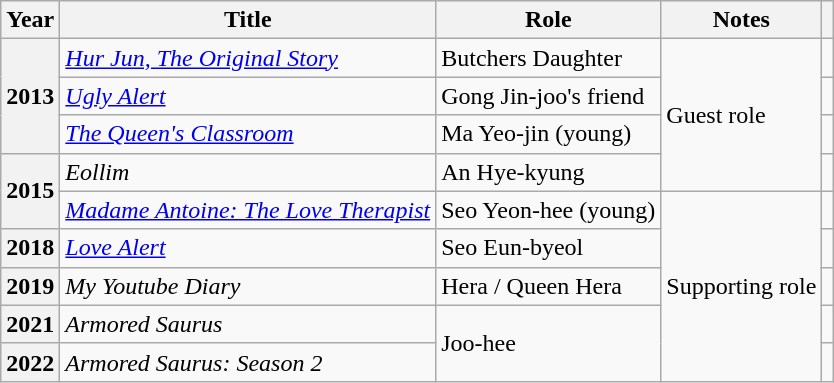<table class="wikitable sortable plainrowheaders">
<tr>
<th scope="col">Year</th>
<th scope="col">Title</th>
<th scope="col">Role</th>
<th scope="col">Notes</th>
<th scope="col" class="unsortable"></th>
</tr>
<tr>
<th scope="row" rowspan="3">2013</th>
<td><em><a href='#'>Hur Jun, The Original Story</a></em></td>
<td>Butchers Daughter</td>
<td rowspan="4">Guest role</td>
<td></td>
</tr>
<tr>
<td><em><a href='#'>Ugly Alert</a></em></td>
<td>Gong Jin-joo's friend</td>
<td></td>
</tr>
<tr>
<td><em><a href='#'>The Queen's Classroom</a></em></td>
<td>Ma Yeo-jin (young)</td>
<td></td>
</tr>
<tr>
<th scope="row" rowspan="2">2015</th>
<td><em>Eollim</em></td>
<td>An Hye-kyung</td>
<td></td>
</tr>
<tr>
<td><em><a href='#'>Madame Antoine: The Love Therapist</a></em></td>
<td>Seo Yeon-hee (young)</td>
<td rowspan="5">Supporting role</td>
<td></td>
</tr>
<tr>
<th scope="row">2018</th>
<td><em><a href='#'>Love Alert</a></em></td>
<td>Seo Eun-byeol</td>
<td></td>
</tr>
<tr>
<th scope="row">2019</th>
<td><em>My Youtube Diary</em></td>
<td>Hera / Queen Hera</td>
<td></td>
</tr>
<tr>
<th scope="row">2021</th>
<td><em>Armored Saurus</em></td>
<td rowspan="2">Joo-hee</td>
<td></td>
</tr>
<tr>
<th scope="row">2022</th>
<td><em>Armored Saurus: Season 2</em></td>
<td></td>
</tr>
</table>
